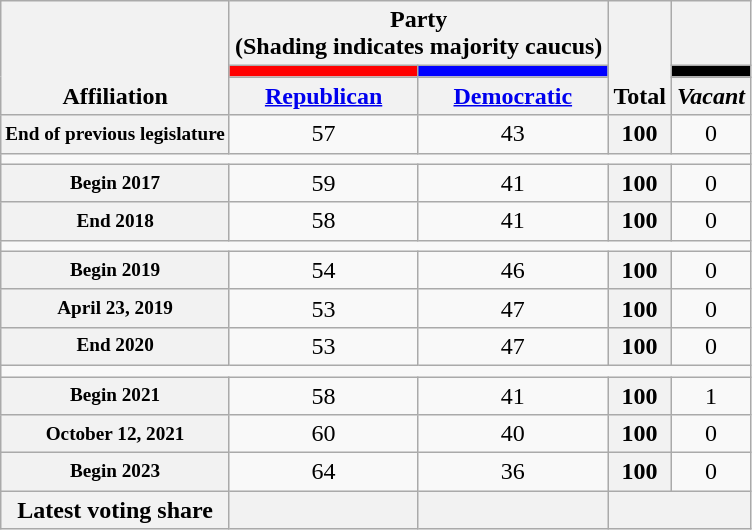<table class=wikitable style="text-align:center">
<tr valign=bottom>
<th rowspan=3>Affiliation</th>
<th colspan=2>Party <div>(Shading indicates majority caucus)</div></th>
<th rowspan=3>Total</th>
<th></th>
</tr>
<tr style="height:5px">
<td style="background: red"></td>
<td style="background: blue"></td>
<td style="background: black"></td>
</tr>
<tr>
<th><a href='#'>Republican</a></th>
<th><a href='#'>Democratic</a></th>
<th><em>Vacant</em></th>
</tr>
<tr>
<th nowrap style="font-size:80%">End of previous legislature</th>
<td>57</td>
<td>43</td>
<th>100</th>
<td>0</td>
</tr>
<tr>
<td colspan=5></td>
</tr>
<tr>
<th nowrap style="font-size:80%">Begin 2017</th>
<td>59</td>
<td>41</td>
<th>100</th>
<td>0</td>
</tr>
<tr>
<th nowrap style="font-size:80%">End 2018</th>
<td>58</td>
<td>41</td>
<th>100</th>
<td>0</td>
</tr>
<tr>
<td colspan=5></td>
</tr>
<tr>
<th nowrap style="font-size:80%">Begin 2019</th>
<td>54</td>
<td>46</td>
<th>100</th>
<td>0</td>
</tr>
<tr>
<th nowrap style="font-size:80%">April 23, 2019</th>
<td>53</td>
<td>47</td>
<th>100</th>
<td>0</td>
</tr>
<tr>
<th nowrap style="font-size:80%">End 2020</th>
<td>53</td>
<td>47</td>
<th>100</th>
<td>0</td>
</tr>
<tr>
<td colspan=5></td>
</tr>
<tr>
<th nowrap style="font-size:80%">Begin 2021</th>
<td>58</td>
<td>41</td>
<th>100</th>
<td>1</td>
</tr>
<tr>
<th nowrap style="font-size:80%">October 12, 2021</th>
<td>60</td>
<td>40</td>
<th>100</th>
<td>0</td>
</tr>
<tr>
<th nowrap style="font-size:80%">Begin 2023</th>
<td>64</td>
<td>36</td>
<th>100</th>
<td>0</td>
</tr>
<tr>
<th>Latest voting share</th>
<th></th>
<th></th>
<th colspan=2></th>
</tr>
</table>
